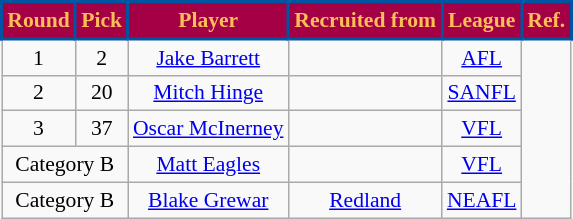<table class="wikitable" style="font-size:90%; text-align:center;">
<tr style="background:#a30046; color: #fdbe57;">
<td style="border: solid #0055a3 2px"><strong>Round</strong></td>
<td style="border: solid #0055a3 2px"><strong>Pick</strong></td>
<td style="border: solid #0055a3 2px"><strong>Player</strong></td>
<td style="border: solid #0055a3 2px"><strong>Recruited from</strong></td>
<td style="border: solid #0055a3 2px"><strong>League</strong></td>
<td style="border: solid #0055a3 2px"><strong>Ref.</strong></td>
</tr>
<tr>
<td>1</td>
<td>2</td>
<td><a href='#'>Jake Barrett</a></td>
<td></td>
<td><a href='#'>AFL</a></td>
</tr>
<tr>
<td>2</td>
<td>20</td>
<td><a href='#'>Mitch Hinge</a></td>
<td></td>
<td><a href='#'>SANFL</a></td>
</tr>
<tr>
<td>3</td>
<td>37</td>
<td><a href='#'>Oscar McInerney</a></td>
<td></td>
<td><a href='#'>VFL</a></td>
</tr>
<tr>
<td colspan=2>Category B</td>
<td><a href='#'>Matt Eagles</a></td>
<td></td>
<td><a href='#'>VFL</a></td>
</tr>
<tr>
<td colspan=2>Category B</td>
<td><a href='#'>Blake Grewar</a></td>
<td><a href='#'>Redland</a></td>
<td><a href='#'>NEAFL</a></td>
</tr>
</table>
